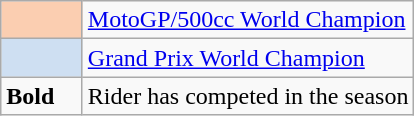<table class="wikitable">
<tr>
<td style="text-align:center; width:47px; background:#FBCEB1;"></td>
<td><a href='#'>MotoGP/500cc World Champion</a></td>
</tr>
<tr>
<td style="text-align:center; width:47px; background:#CEDFF2;"></td>
<td><a href='#'>Grand Prix World Champion</a></td>
</tr>
<tr>
<td><strong>Bold</strong></td>
<td>Rider has competed in the  season</td>
</tr>
</table>
